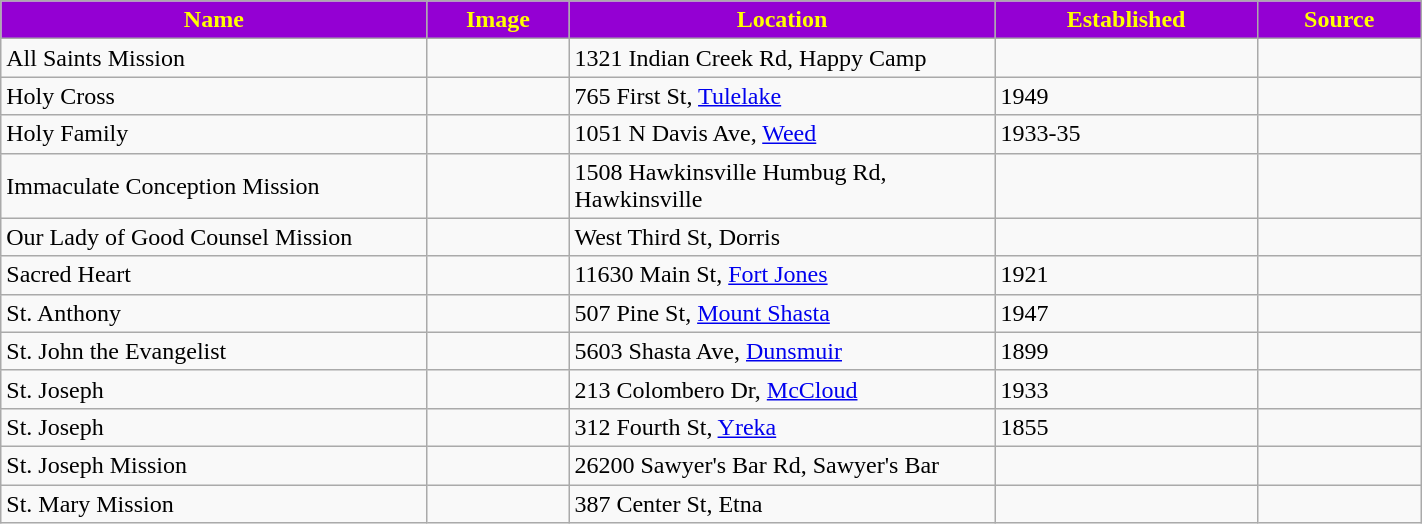<table class="wikitable sortable" style="width:75%">
<tr>
<th style="background:darkviolet; color:yellow;" width="30%"><strong>Name</strong></th>
<th style="background:darkviolet; color:yellow;" width="10%"><strong>Image</strong></th>
<th style="background:darkviolet; color:yellow;" width="30%"><strong>Location</strong></th>
<th style="background:darkviolet; color:yellow;" width="15"><strong>Established</strong></th>
<th style="background:darkviolet; color:yellow;" width="15"><strong>Source</strong></th>
</tr>
<tr>
<td>All Saints Mission</td>
<td></td>
<td>1321 Indian Creek Rd, Happy Camp</td>
<td></td>
<td></td>
</tr>
<tr>
<td>Holy Cross</td>
<td></td>
<td>765 First St, <a href='#'>Tulelake</a></td>
<td>1949</td>
<td></td>
</tr>
<tr>
<td>Holy Family</td>
<td></td>
<td>1051 N Davis Ave, <a href='#'>Weed</a></td>
<td>1933-35</td>
<td></td>
</tr>
<tr>
<td>Immaculate Conception Mission</td>
<td></td>
<td>1508 Hawkinsville Humbug Rd, Hawkinsville</td>
<td></td>
<td></td>
</tr>
<tr>
<td>Our Lady of Good Counsel Mission</td>
<td></td>
<td>West Third St, Dorris</td>
<td></td>
<td></td>
</tr>
<tr>
<td>Sacred Heart</td>
<td></td>
<td>11630 Main St, <a href='#'>Fort Jones</a></td>
<td>1921</td>
<td></td>
</tr>
<tr>
<td>St. Anthony</td>
<td></td>
<td>507 Pine St, <a href='#'>Mount Shasta</a></td>
<td>1947</td>
<td></td>
</tr>
<tr>
<td>St. John the Evangelist</td>
<td></td>
<td>5603 Shasta Ave, <a href='#'>Dunsmuir</a></td>
<td>1899</td>
<td></td>
</tr>
<tr>
<td>St. Joseph</td>
<td></td>
<td>213 Colombero Dr, <a href='#'>McCloud</a></td>
<td>1933</td>
<td></td>
</tr>
<tr>
<td>St. Joseph</td>
<td></td>
<td>312 Fourth St, <a href='#'>Yreka</a></td>
<td>1855</td>
<td></td>
</tr>
<tr>
<td>St. Joseph Mission</td>
<td></td>
<td>26200 Sawyer's Bar Rd, Sawyer's Bar</td>
<td></td>
<td></td>
</tr>
<tr>
<td>St. Mary Mission</td>
<td></td>
<td>387 Center St, Etna</td>
<td></td>
<td></td>
</tr>
</table>
